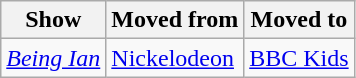<table class="wikitable">
<tr ">
<th>Show</th>
<th>Moved from</th>
<th>Moved to</th>
</tr>
<tr>
<td><em><a href='#'>Being Ian</a></em></td>
<td><a href='#'>Nickelodeon</a></td>
<td><a href='#'>BBC Kids</a></td>
</tr>
</table>
